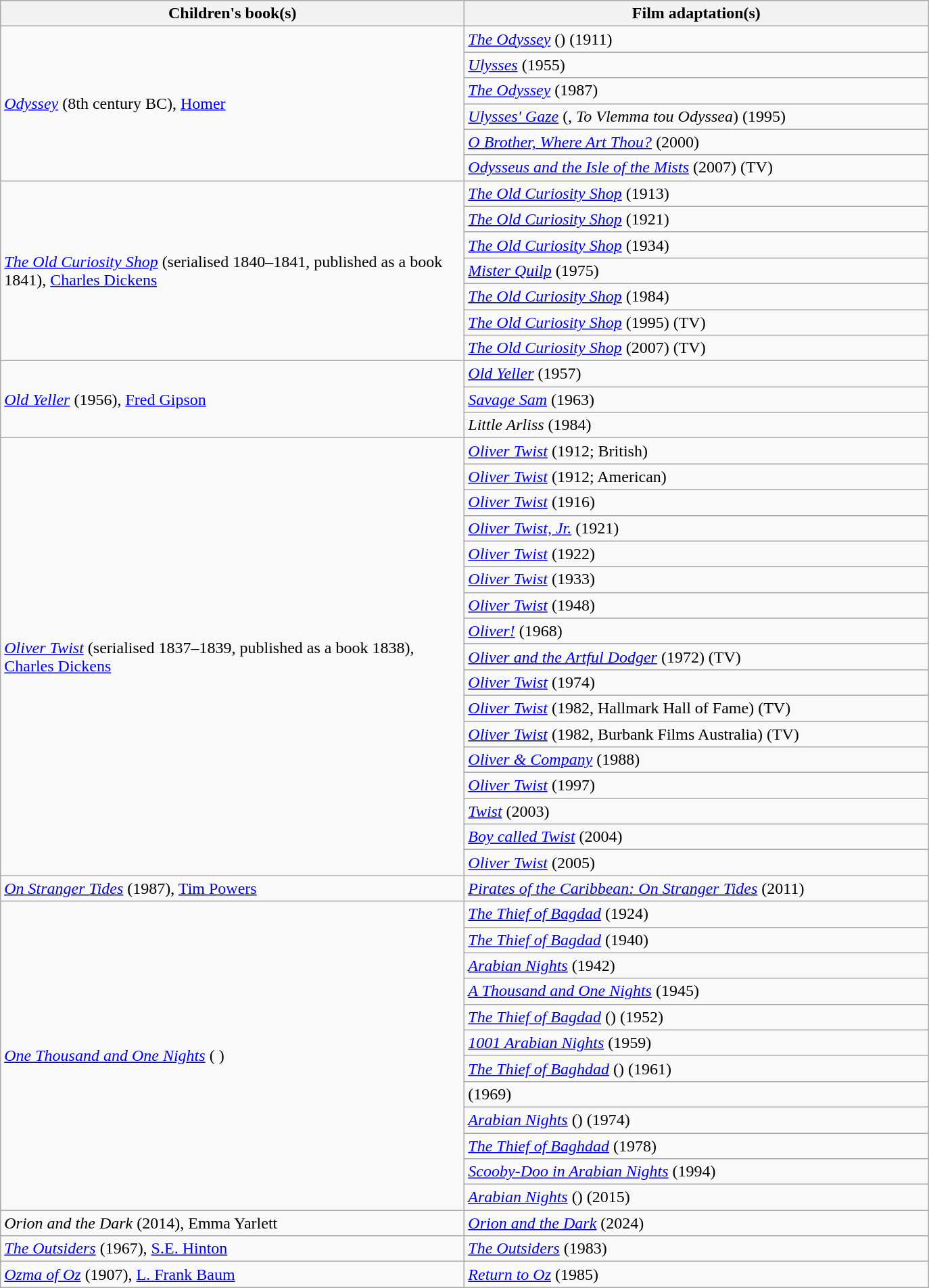<table class="wikitable">
<tr>
<th width="450">Children's book(s)</th>
<th width="450">Film adaptation(s)</th>
</tr>
<tr>
<td rowspan="6"><em><a href='#'>Odyssey</a></em> (8th century BC), <a href='#'>Homer</a></td>
<td><em><a href='#'>The Odyssey</a></em> () (1911)</td>
</tr>
<tr>
<td><em><a href='#'>Ulysses</a></em> (1955)</td>
</tr>
<tr>
<td><em><a href='#'>The Odyssey</a></em> (1987)</td>
</tr>
<tr>
<td><em><a href='#'>Ulysses' Gaze</a></em> (, <em>To Vlemma tou Odyssea</em>) (1995)</td>
</tr>
<tr>
<td><em><a href='#'>O Brother, Where Art Thou?</a></em> (2000)</td>
</tr>
<tr>
<td><em><a href='#'>Odysseus and the Isle of the Mists</a></em> (2007) (TV)</td>
</tr>
<tr>
<td rowspan="7"><em><a href='#'>The Old Curiosity Shop</a></em> (serialised 1840–1841, published as a book 1841), <a href='#'>Charles Dickens</a></td>
<td><em><a href='#'>The Old Curiosity Shop</a></em> (1913)</td>
</tr>
<tr>
<td><em><a href='#'>The Old Curiosity Shop</a></em> (1921)</td>
</tr>
<tr>
<td><em><a href='#'>The Old Curiosity Shop</a></em> (1934)</td>
</tr>
<tr>
<td><em><a href='#'>Mister Quilp</a></em> (1975)</td>
</tr>
<tr>
<td><em><a href='#'>The Old Curiosity Shop</a></em> (1984)</td>
</tr>
<tr>
<td><em><a href='#'>The Old Curiosity Shop</a></em> (1995) (TV)</td>
</tr>
<tr>
<td><em><a href='#'>The Old Curiosity Shop</a></em> (2007) (TV)</td>
</tr>
<tr>
<td rowspan="3"><em><a href='#'>Old Yeller</a></em> (1956), <a href='#'>Fred Gipson</a></td>
<td><em><a href='#'>Old Yeller</a></em> (1957)</td>
</tr>
<tr>
<td><em><a href='#'>Savage Sam</a></em> (1963)</td>
</tr>
<tr>
<td><em>Little Arliss</em> (1984)</td>
</tr>
<tr>
<td rowspan="17"><em><a href='#'>Oliver Twist</a></em> (serialised 1837–1839, published as a book 1838), <a href='#'>Charles Dickens</a></td>
<td><em><a href='#'>Oliver Twist</a></em> (1912; British)</td>
</tr>
<tr>
<td><em><a href='#'>Oliver Twist</a></em> (1912; American)</td>
</tr>
<tr>
<td><em><a href='#'>Oliver Twist</a></em> (1916)</td>
</tr>
<tr>
<td><em><a href='#'>Oliver Twist, Jr.</a></em> (1921)</td>
</tr>
<tr>
<td><em><a href='#'>Oliver Twist</a></em> (1922)</td>
</tr>
<tr>
<td><em><a href='#'>Oliver Twist</a></em> (1933)</td>
</tr>
<tr>
<td><em><a href='#'>Oliver Twist</a></em> (1948)</td>
</tr>
<tr>
<td><em><a href='#'>Oliver!</a></em> (1968)</td>
</tr>
<tr>
<td><em><a href='#'>Oliver and the Artful Dodger</a></em> (1972) (TV)</td>
</tr>
<tr>
<td><em><a href='#'>Oliver Twist</a></em> (1974)</td>
</tr>
<tr>
<td><em><a href='#'>Oliver Twist</a></em> (1982, Hallmark Hall of Fame) (TV)</td>
</tr>
<tr>
<td><em><a href='#'>Oliver Twist</a></em> (1982, Burbank Films Australia) (TV)</td>
</tr>
<tr>
<td><em><a href='#'>Oliver & Company</a></em> (1988)</td>
</tr>
<tr>
<td><em><a href='#'>Oliver Twist</a></em> (1997)</td>
</tr>
<tr>
<td><em><a href='#'>Twist</a></em> (2003)</td>
</tr>
<tr>
<td><em><a href='#'>Boy called Twist</a></em> (2004)</td>
</tr>
<tr>
<td><em><a href='#'>Oliver Twist</a></em> (2005)</td>
</tr>
<tr>
<td><em><a href='#'>On Stranger Tides</a></em> (1987), <a href='#'>Tim Powers</a></td>
<td><em><a href='#'>Pirates of the Caribbean: On Stranger Tides</a></em> (2011)</td>
</tr>
<tr>
<td rowspan="12"><em><a href='#'>One Thousand and One Nights</a></em> ( )</td>
<td><em><a href='#'>The Thief of Bagdad</a></em> (1924)</td>
</tr>
<tr>
<td><em><a href='#'>The Thief of Bagdad</a></em> (1940)</td>
</tr>
<tr>
<td><em><a href='#'>Arabian Nights</a></em> (1942)</td>
</tr>
<tr>
<td><em><a href='#'>A Thousand and One Nights</a></em> (1945)</td>
</tr>
<tr>
<td><em><a href='#'>The Thief of Bagdad</a></em> () (1952)</td>
</tr>
<tr>
<td><em><a href='#'>1001 Arabian Nights</a></em> (1959)</td>
</tr>
<tr>
<td><em><a href='#'>The Thief of Baghdad</a></em> () (1961)</td>
</tr>
<tr>
<td> (1969)</td>
</tr>
<tr>
<td><em><a href='#'>Arabian Nights</a></em> () (1974)</td>
</tr>
<tr>
<td><em><a href='#'>The Thief of Baghdad</a></em> (1978)</td>
</tr>
<tr>
<td><em><a href='#'>Scooby-Doo in Arabian Nights</a></em> (1994)</td>
</tr>
<tr>
<td><em><a href='#'>Arabian Nights</a></em> () (2015)</td>
</tr>
<tr>
<td><em>Orion and the Dark</em> (2014), Emma Yarlett</td>
<td><em><a href='#'>Orion and the Dark</a></em> (2024)</td>
</tr>
<tr>
<td><em><a href='#'>The Outsiders</a></em> (1967), <a href='#'>S.E. Hinton</a></td>
<td><em><a href='#'>The Outsiders</a></em> (1983)</td>
</tr>
<tr>
<td><em><a href='#'>Ozma of Oz</a></em> (1907), <a href='#'>L. Frank Baum</a></td>
<td><em><a href='#'>Return to Oz</a></em> (1985)</td>
</tr>
</table>
